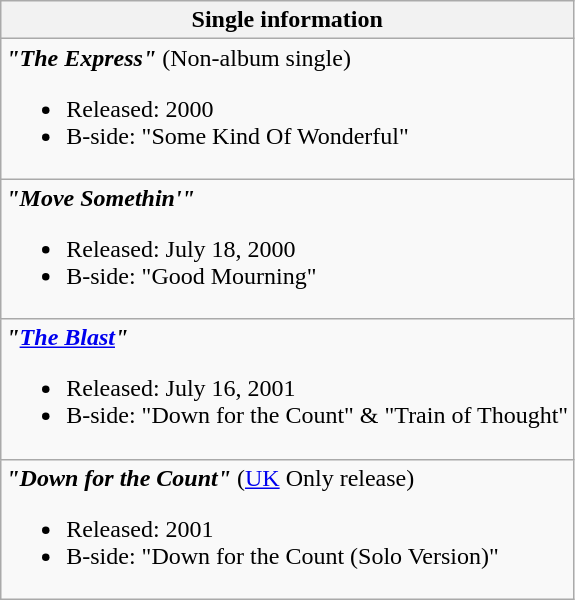<table class="wikitable">
<tr>
<th>Single information</th>
</tr>
<tr>
<td><strong><em>"The Express"</em></strong> (Non-album single)<br><ul><li>Released: 2000</li><li>B-side: "Some Kind Of Wonderful"</li></ul></td>
</tr>
<tr>
<td><strong><em>"Move Somethin'"</em></strong><br><ul><li>Released: July 18, 2000</li><li>B-side: "Good Mourning"</li></ul></td>
</tr>
<tr>
<td><strong><em>"<a href='#'>The Blast</a>"</em></strong><br><ul><li>Released: July 16, 2001</li><li>B-side: "Down for the Count" & "Train of Thought"</li></ul></td>
</tr>
<tr>
<td><strong><em>"Down for the Count"</em></strong> (<a href='#'>UK</a> Only release)<br><ul><li>Released: 2001</li><li>B-side: "Down for the Count (Solo Version)"</li></ul></td>
</tr>
</table>
